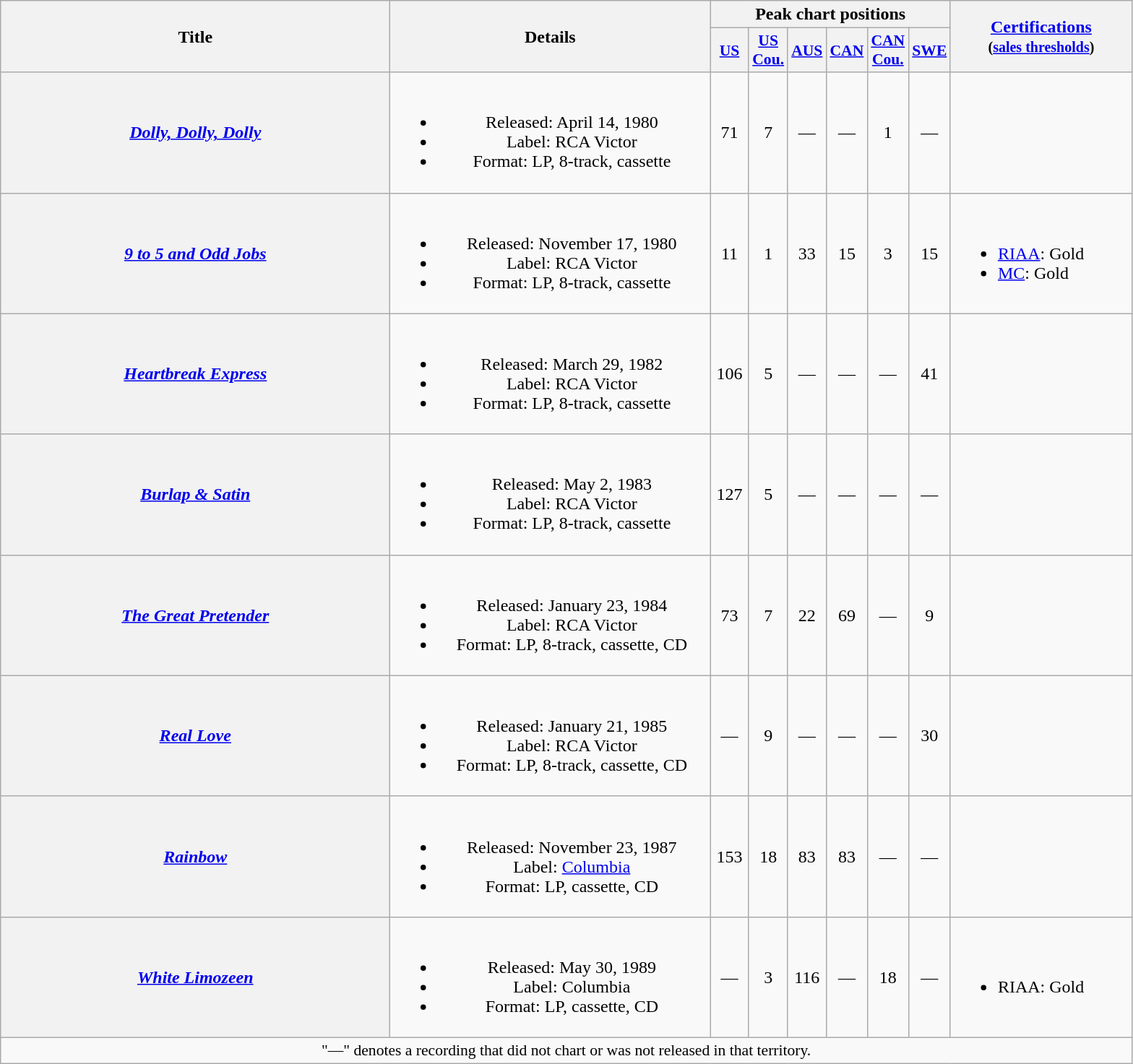<table class="wikitable plainrowheaders" style="text-align:center;">
<tr>
<th rowspan="2" style="width:22em;">Title</th>
<th rowspan="2" style="width:18em;">Details</th>
<th colspan="6">Peak chart positions</th>
<th rowspan="2" style="width:10em;"><a href='#'>Certifications</a><br><small>(<a href='#'>sales thresholds</a>)</small></th>
</tr>
<tr>
<th scope="col" style="width:2em;font-size:90%;"><a href='#'>US</a><br></th>
<th scope="col" style="width:2em;font-size:90%;"><a href='#'>US<br>Cou.</a><br></th>
<th scope="col" style="width:2em;font-size:90%;"><a href='#'>AUS</a><br></th>
<th scope="col" style="width:2em;font-size:90%;"><a href='#'>CAN</a><br></th>
<th scope="col" style="width:2em;font-size:90%;"><a href='#'>CAN<br>Cou.</a><br></th>
<th scope="col" style="width:2em;font-size:90%;"><a href='#'>SWE</a><br></th>
</tr>
<tr>
<th scope="row"><em><a href='#'>Dolly, Dolly, Dolly</a></em></th>
<td><br><ul><li>Released: April 14, 1980</li><li>Label: RCA Victor</li><li>Format: LP, 8-track, cassette</li></ul></td>
<td>71</td>
<td>7</td>
<td>—</td>
<td>—</td>
<td>1</td>
<td>—</td>
<td></td>
</tr>
<tr>
<th scope="row"><em><a href='#'>9 to 5 and Odd Jobs</a></em></th>
<td><br><ul><li>Released: November 17, 1980</li><li>Label: RCA Victor</li><li>Format: LP, 8-track, cassette</li></ul></td>
<td>11</td>
<td>1</td>
<td>33</td>
<td>15</td>
<td>3</td>
<td>15</td>
<td align="left"><br><ul><li><a href='#'>RIAA</a>: Gold</li><li><a href='#'>MC</a>: Gold</li></ul></td>
</tr>
<tr>
<th scope="row"><em><a href='#'>Heartbreak Express</a></em></th>
<td><br><ul><li>Released: March 29, 1982</li><li>Label: RCA Victor</li><li>Format: LP, 8-track, cassette</li></ul></td>
<td>106</td>
<td>5</td>
<td>—</td>
<td>—</td>
<td>—</td>
<td>41</td>
<td></td>
</tr>
<tr>
<th scope="row"><em><a href='#'>Burlap & Satin</a></em></th>
<td><br><ul><li>Released: May 2, 1983</li><li>Label: RCA Victor</li><li>Format: LP, 8-track, cassette</li></ul></td>
<td>127</td>
<td>5</td>
<td>—</td>
<td>—</td>
<td>—</td>
<td>—</td>
<td></td>
</tr>
<tr>
<th scope="row"><em><a href='#'>The Great Pretender</a></em></th>
<td><br><ul><li>Released: January 23, 1984</li><li>Label: RCA Victor</li><li>Format: LP, 8-track, cassette, CD</li></ul></td>
<td>73</td>
<td>7</td>
<td>22</td>
<td>69</td>
<td>—</td>
<td>9</td>
<td></td>
</tr>
<tr>
<th scope="row"><em><a href='#'>Real Love</a></em></th>
<td><br><ul><li>Released: January 21, 1985</li><li>Label: RCA Victor</li><li>Format: LP, 8-track, cassette, CD</li></ul></td>
<td>—</td>
<td>9</td>
<td>—</td>
<td>—</td>
<td>—</td>
<td>30</td>
<td></td>
</tr>
<tr>
<th scope="row"><em><a href='#'>Rainbow</a></em></th>
<td><br><ul><li>Released: November 23, 1987</li><li>Label: <a href='#'>Columbia</a></li><li>Format: LP, cassette, CD</li></ul></td>
<td>153</td>
<td>18</td>
<td>83</td>
<td>83</td>
<td>—</td>
<td>—</td>
<td></td>
</tr>
<tr>
<th scope="row"><em><a href='#'>White Limozeen</a></em></th>
<td><br><ul><li>Released: May 30, 1989</li><li>Label: Columbia</li><li>Format: LP, cassette, CD</li></ul></td>
<td>—</td>
<td>3</td>
<td>116</td>
<td>—</td>
<td>18</td>
<td>—</td>
<td align="left"><br><ul><li>RIAA: Gold</li></ul></td>
</tr>
<tr>
<td colspan="10" style="font-size:90%">"—" denotes a recording that did not chart or was not released in that territory.</td>
</tr>
</table>
